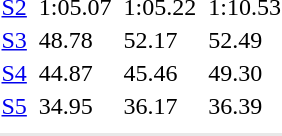<table>
<tr>
<td><a href='#'>S2</a></td>
<td></td>
<td>1:05.07</td>
<td></td>
<td>1:05.22</td>
<td></td>
<td>1:10.53</td>
</tr>
<tr>
<td><a href='#'>S3</a></td>
<td></td>
<td>48.78</td>
<td></td>
<td>52.17</td>
<td></td>
<td>52.49</td>
</tr>
<tr>
<td><a href='#'>S4</a></td>
<td></td>
<td>44.87</td>
<td></td>
<td>45.46</td>
<td></td>
<td>49.30</td>
</tr>
<tr>
<td><a href='#'>S5</a></td>
<td></td>
<td>34.95</td>
<td></td>
<td>36.17</td>
<td></td>
<td>36.39</td>
</tr>
<tr>
<td colspan=7></td>
</tr>
<tr>
</tr>
<tr bgcolor= e8e8e8>
<td colspan=7></td>
</tr>
</table>
